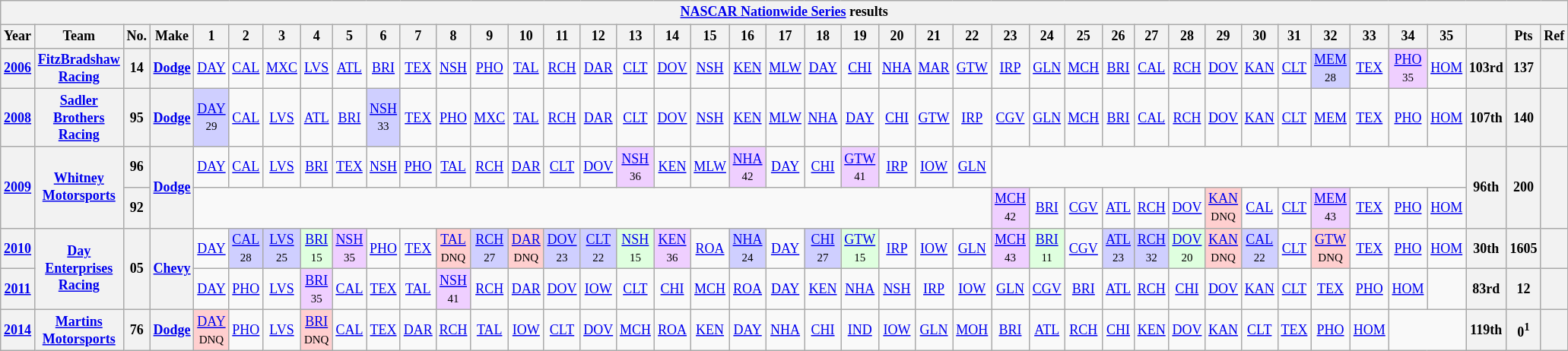<table class="wikitable" style="text-align:center; font-size:75%">
<tr>
<th colspan=42><a href='#'>NASCAR Nationwide Series</a> results</th>
</tr>
<tr>
<th>Year</th>
<th>Team</th>
<th>No.</th>
<th>Make</th>
<th>1</th>
<th>2</th>
<th>3</th>
<th>4</th>
<th>5</th>
<th>6</th>
<th>7</th>
<th>8</th>
<th>9</th>
<th>10</th>
<th>11</th>
<th>12</th>
<th>13</th>
<th>14</th>
<th>15</th>
<th>16</th>
<th>17</th>
<th>18</th>
<th>19</th>
<th>20</th>
<th>21</th>
<th>22</th>
<th>23</th>
<th>24</th>
<th>25</th>
<th>26</th>
<th>27</th>
<th>28</th>
<th>29</th>
<th>30</th>
<th>31</th>
<th>32</th>
<th>33</th>
<th>34</th>
<th>35</th>
<th></th>
<th>Pts</th>
<th>Ref</th>
</tr>
<tr>
<th><a href='#'>2006</a></th>
<th><a href='#'>FitzBradshaw Racing</a></th>
<th>14</th>
<th><a href='#'>Dodge</a></th>
<td><a href='#'>DAY</a></td>
<td><a href='#'>CAL</a></td>
<td><a href='#'>MXC</a></td>
<td><a href='#'>LVS</a></td>
<td><a href='#'>ATL</a></td>
<td><a href='#'>BRI</a></td>
<td><a href='#'>TEX</a></td>
<td><a href='#'>NSH</a></td>
<td><a href='#'>PHO</a></td>
<td><a href='#'>TAL</a></td>
<td><a href='#'>RCH</a></td>
<td><a href='#'>DAR</a></td>
<td><a href='#'>CLT</a></td>
<td><a href='#'>DOV</a></td>
<td><a href='#'>NSH</a></td>
<td><a href='#'>KEN</a></td>
<td><a href='#'>MLW</a></td>
<td><a href='#'>DAY</a></td>
<td><a href='#'>CHI</a></td>
<td><a href='#'>NHA</a></td>
<td><a href='#'>MAR</a></td>
<td><a href='#'>GTW</a></td>
<td><a href='#'>IRP</a></td>
<td><a href='#'>GLN</a></td>
<td><a href='#'>MCH</a></td>
<td><a href='#'>BRI</a></td>
<td><a href='#'>CAL</a></td>
<td><a href='#'>RCH</a></td>
<td><a href='#'>DOV</a></td>
<td><a href='#'>KAN</a></td>
<td><a href='#'>CLT</a></td>
<td style="background:#CFCFFF;"><a href='#'>MEM</a><br><small>28</small></td>
<td><a href='#'>TEX</a></td>
<td style="background:#EFCFFF;"><a href='#'>PHO</a><br><small>35</small></td>
<td><a href='#'>HOM</a></td>
<th>103rd</th>
<th>137</th>
<th></th>
</tr>
<tr>
<th><a href='#'>2008</a></th>
<th><a href='#'>Sadler Brothers Racing</a></th>
<th>95</th>
<th><a href='#'>Dodge</a></th>
<td style="background:#CFCFFF;"><a href='#'>DAY</a><br><small>29</small></td>
<td><a href='#'>CAL</a></td>
<td><a href='#'>LVS</a></td>
<td><a href='#'>ATL</a></td>
<td><a href='#'>BRI</a></td>
<td style="background:#CFCFFF;"><a href='#'>NSH</a><br><small>33</small></td>
<td><a href='#'>TEX</a></td>
<td><a href='#'>PHO</a></td>
<td><a href='#'>MXC</a></td>
<td><a href='#'>TAL</a></td>
<td><a href='#'>RCH</a></td>
<td><a href='#'>DAR</a></td>
<td><a href='#'>CLT</a></td>
<td><a href='#'>DOV</a></td>
<td><a href='#'>NSH</a></td>
<td><a href='#'>KEN</a></td>
<td><a href='#'>MLW</a></td>
<td><a href='#'>NHA</a></td>
<td><a href='#'>DAY</a></td>
<td><a href='#'>CHI</a></td>
<td><a href='#'>GTW</a></td>
<td><a href='#'>IRP</a></td>
<td><a href='#'>CGV</a></td>
<td><a href='#'>GLN</a></td>
<td><a href='#'>MCH</a></td>
<td><a href='#'>BRI</a></td>
<td><a href='#'>CAL</a></td>
<td><a href='#'>RCH</a></td>
<td><a href='#'>DOV</a></td>
<td><a href='#'>KAN</a></td>
<td><a href='#'>CLT</a></td>
<td><a href='#'>MEM</a></td>
<td><a href='#'>TEX</a></td>
<td><a href='#'>PHO</a></td>
<td><a href='#'>HOM</a></td>
<th>107th</th>
<th>140</th>
<th></th>
</tr>
<tr>
<th rowspan=2><a href='#'>2009</a></th>
<th rowspan=2><a href='#'>Whitney Motorsports</a></th>
<th>96</th>
<th rowspan=2><a href='#'>Dodge</a></th>
<td><a href='#'>DAY</a></td>
<td><a href='#'>CAL</a></td>
<td><a href='#'>LVS</a></td>
<td><a href='#'>BRI</a></td>
<td><a href='#'>TEX</a></td>
<td><a href='#'>NSH</a></td>
<td><a href='#'>PHO</a></td>
<td><a href='#'>TAL</a></td>
<td><a href='#'>RCH</a></td>
<td><a href='#'>DAR</a></td>
<td><a href='#'>CLT</a></td>
<td><a href='#'>DOV</a></td>
<td style="background:#EFCFFF;"><a href='#'>NSH</a><br><small>36</small></td>
<td><a href='#'>KEN</a></td>
<td><a href='#'>MLW</a></td>
<td style="background:#EFCFFF;"><a href='#'>NHA</a><br><small>42</small></td>
<td><a href='#'>DAY</a></td>
<td><a href='#'>CHI</a></td>
<td style="background:#EFCFFF;"><a href='#'>GTW</a><br><small>41</small></td>
<td><a href='#'>IRP</a></td>
<td><a href='#'>IOW</a></td>
<td><a href='#'>GLN</a></td>
<td colspan=13></td>
<th rowspan=2>96th</th>
<th rowspan=2>200</th>
<th rowspan=2></th>
</tr>
<tr>
<th>92</th>
<td colspan=22></td>
<td style="background:#EFCFFF;"><a href='#'>MCH</a><br><small>42</small></td>
<td><a href='#'>BRI</a></td>
<td><a href='#'>CGV</a></td>
<td><a href='#'>ATL</a></td>
<td><a href='#'>RCH</a></td>
<td><a href='#'>DOV</a></td>
<td style="background:#FFCFCF;"><a href='#'>KAN</a><br><small>DNQ</small></td>
<td><a href='#'>CAL</a></td>
<td><a href='#'>CLT</a></td>
<td style="background:#EFCFFF;"><a href='#'>MEM</a><br><small>43</small></td>
<td><a href='#'>TEX</a></td>
<td><a href='#'>PHO</a></td>
<td><a href='#'>HOM</a></td>
</tr>
<tr>
<th><a href='#'>2010</a></th>
<th rowspan=2><a href='#'>Day Enterprises Racing</a></th>
<th rowspan=2>05</th>
<th rowspan=2><a href='#'>Chevy</a></th>
<td><a href='#'>DAY</a></td>
<td style="background:#CFCFFF;"><a href='#'>CAL</a><br><small>28</small></td>
<td style="background:#CFCFFF;"><a href='#'>LVS</a><br><small>25</small></td>
<td style="background:#DFFFDF;"><a href='#'>BRI</a><br><small>15</small></td>
<td style="background:#EFCFFF;"><a href='#'>NSH</a><br><small>35</small></td>
<td><a href='#'>PHO</a></td>
<td><a href='#'>TEX</a></td>
<td style="background:#FFCFCF;"><a href='#'>TAL</a><br><small>DNQ</small></td>
<td style="background:#CFCFFF;"><a href='#'>RCH</a><br><small>27</small></td>
<td style="background:#FFCFCF;"><a href='#'>DAR</a><br><small>DNQ</small></td>
<td style="background:#CFCFFF;"><a href='#'>DOV</a><br><small>23</small></td>
<td style="background:#CFCFFF;"><a href='#'>CLT</a><br><small>22</small></td>
<td style="background:#DFFFDF;"><a href='#'>NSH</a><br><small>15</small></td>
<td style="background:#EFCFFF;"><a href='#'>KEN</a><br><small>36</small></td>
<td><a href='#'>ROA</a></td>
<td style="background:#CFCFFF;"><a href='#'>NHA</a><br><small>24</small></td>
<td><a href='#'>DAY</a></td>
<td style="background:#CFCFFF;"><a href='#'>CHI</a><br><small>27</small></td>
<td style="background:#DFFFDF;"><a href='#'>GTW</a><br><small>15</small></td>
<td><a href='#'>IRP</a></td>
<td><a href='#'>IOW</a></td>
<td><a href='#'>GLN</a></td>
<td style="background:#EFCFFF;"><a href='#'>MCH</a><br><small>43</small></td>
<td style="background:#DFFFDF;"><a href='#'>BRI</a><br><small>11</small></td>
<td><a href='#'>CGV</a></td>
<td style="background:#CFCFFF;"><a href='#'>ATL</a><br><small>23</small></td>
<td style="background:#CFCFFF;"><a href='#'>RCH</a><br><small>32</small></td>
<td style="background:#DFFFDF;"><a href='#'>DOV</a><br><small>20</small></td>
<td style="background:#FFCFCF;"><a href='#'>KAN</a><br><small>DNQ</small></td>
<td style="background:#CFCFFF;"><a href='#'>CAL</a><br><small>22</small></td>
<td><a href='#'>CLT</a></td>
<td style="background:#FFCFCF;"><a href='#'>GTW</a><br><small>DNQ</small></td>
<td><a href='#'>TEX</a></td>
<td><a href='#'>PHO</a></td>
<td><a href='#'>HOM</a></td>
<th>30th</th>
<th>1605</th>
<th></th>
</tr>
<tr>
<th><a href='#'>2011</a></th>
<td><a href='#'>DAY</a></td>
<td><a href='#'>PHO</a></td>
<td><a href='#'>LVS</a></td>
<td style="background:#EFCFFF;"><a href='#'>BRI</a><br><small>35</small></td>
<td><a href='#'>CAL</a></td>
<td><a href='#'>TEX</a></td>
<td><a href='#'>TAL</a></td>
<td style="background:#EFCFFF;"><a href='#'>NSH</a><br><small>41</small></td>
<td><a href='#'>RCH</a></td>
<td><a href='#'>DAR</a></td>
<td><a href='#'>DOV</a></td>
<td><a href='#'>IOW</a></td>
<td><a href='#'>CLT</a></td>
<td><a href='#'>CHI</a></td>
<td><a href='#'>MCH</a></td>
<td><a href='#'>ROA</a></td>
<td><a href='#'>DAY</a></td>
<td><a href='#'>KEN</a></td>
<td><a href='#'>NHA</a></td>
<td><a href='#'>NSH</a></td>
<td><a href='#'>IRP</a></td>
<td><a href='#'>IOW</a></td>
<td><a href='#'>GLN</a></td>
<td><a href='#'>CGV</a></td>
<td><a href='#'>BRI</a></td>
<td><a href='#'>ATL</a></td>
<td><a href='#'>RCH</a></td>
<td><a href='#'>CHI</a></td>
<td><a href='#'>DOV</a></td>
<td><a href='#'>KAN</a></td>
<td><a href='#'>CLT</a></td>
<td><a href='#'>TEX</a></td>
<td><a href='#'>PHO</a></td>
<td><a href='#'>HOM</a></td>
<td></td>
<th>83rd</th>
<th>12</th>
<th></th>
</tr>
<tr>
<th><a href='#'>2014</a></th>
<th><a href='#'>Martins Motorsports</a></th>
<th>76</th>
<th><a href='#'>Dodge</a></th>
<td style="background:#FFCFCF;"><a href='#'>DAY</a><br><small>DNQ</small></td>
<td><a href='#'>PHO</a></td>
<td><a href='#'>LVS</a></td>
<td style="background:#FFCFCF;"><a href='#'>BRI</a><br><small>DNQ</small></td>
<td><a href='#'>CAL</a></td>
<td><a href='#'>TEX</a></td>
<td><a href='#'>DAR</a></td>
<td><a href='#'>RCH</a></td>
<td><a href='#'>TAL</a></td>
<td><a href='#'>IOW</a></td>
<td><a href='#'>CLT</a></td>
<td><a href='#'>DOV</a></td>
<td><a href='#'>MCH</a></td>
<td><a href='#'>ROA</a></td>
<td><a href='#'>KEN</a></td>
<td><a href='#'>DAY</a></td>
<td><a href='#'>NHA</a></td>
<td><a href='#'>CHI</a></td>
<td><a href='#'>IND</a></td>
<td><a href='#'>IOW</a></td>
<td><a href='#'>GLN</a></td>
<td><a href='#'>MOH</a></td>
<td><a href='#'>BRI</a></td>
<td><a href='#'>ATL</a></td>
<td><a href='#'>RCH</a></td>
<td><a href='#'>CHI</a></td>
<td><a href='#'>KEN</a></td>
<td><a href='#'>DOV</a></td>
<td><a href='#'>KAN</a></td>
<td><a href='#'>CLT</a></td>
<td><a href='#'>TEX</a></td>
<td><a href='#'>PHO</a></td>
<td><a href='#'>HOM</a></td>
<td colspan=2></td>
<th>119th</th>
<th>0<sup>1</sup></th>
<th></th>
</tr>
</table>
